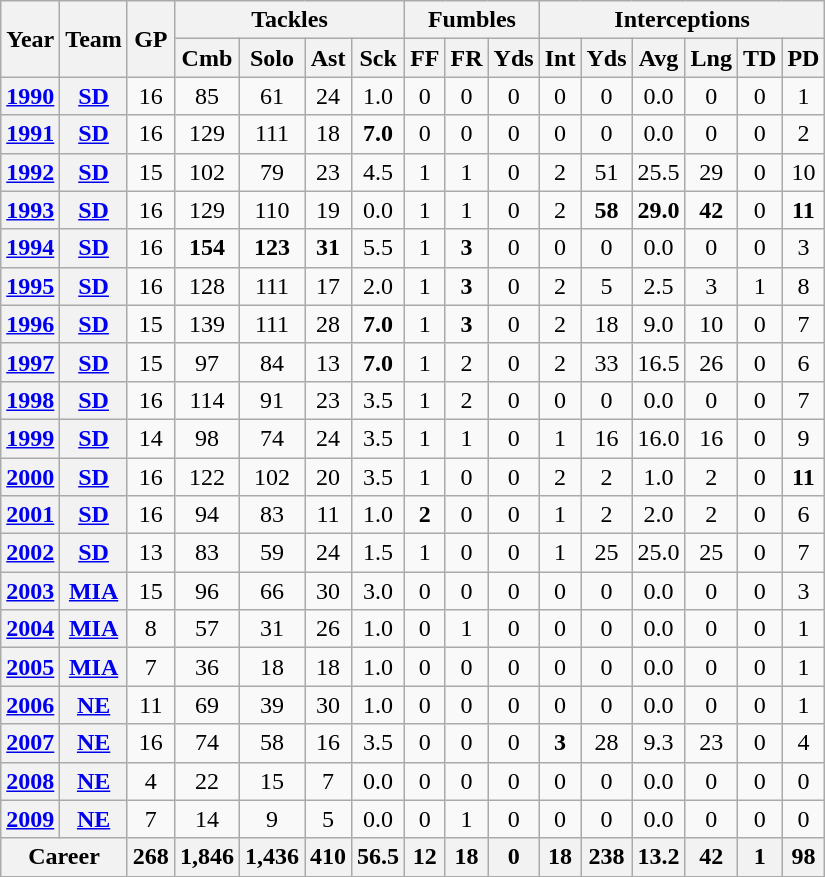<table class="wikitable" style="text-align:center;">
<tr>
<th rowspan="2">Year</th>
<th rowspan="2">Team</th>
<th rowspan="2">GP</th>
<th colspan="4">Tackles</th>
<th colspan="3">Fumbles</th>
<th colspan="6">Interceptions</th>
</tr>
<tr>
<th>Cmb</th>
<th>Solo</th>
<th>Ast</th>
<th>Sck</th>
<th>FF</th>
<th>FR</th>
<th>Yds</th>
<th>Int</th>
<th>Yds</th>
<th>Avg</th>
<th>Lng</th>
<th>TD</th>
<th>PD</th>
</tr>
<tr>
<th><a href='#'>1990</a></th>
<th><a href='#'>SD</a></th>
<td>16</td>
<td>85</td>
<td>61</td>
<td>24</td>
<td>1.0</td>
<td>0</td>
<td>0</td>
<td>0</td>
<td>0</td>
<td>0</td>
<td>0.0</td>
<td>0</td>
<td>0</td>
<td>1</td>
</tr>
<tr>
<th><a href='#'>1991</a></th>
<th><a href='#'>SD</a></th>
<td>16</td>
<td>129</td>
<td>111</td>
<td>18</td>
<td><strong>7.0</strong></td>
<td>0</td>
<td>0</td>
<td>0</td>
<td>0</td>
<td>0</td>
<td>0.0</td>
<td>0</td>
<td>0</td>
<td>2</td>
</tr>
<tr>
<th><a href='#'>1992</a></th>
<th><a href='#'>SD</a></th>
<td>15</td>
<td>102</td>
<td>79</td>
<td>23</td>
<td>4.5</td>
<td>1</td>
<td>1</td>
<td>0</td>
<td>2</td>
<td>51</td>
<td>25.5</td>
<td>29</td>
<td>0</td>
<td>10</td>
</tr>
<tr>
<th><a href='#'>1993</a></th>
<th><a href='#'>SD</a></th>
<td>16</td>
<td>129</td>
<td>110</td>
<td>19</td>
<td>0.0</td>
<td>1</td>
<td>1</td>
<td>0</td>
<td>2</td>
<td><strong>58</strong></td>
<td><strong>29.0</strong></td>
<td><strong>42</strong></td>
<td>0</td>
<td><strong>11</strong></td>
</tr>
<tr>
<th><a href='#'>1994</a></th>
<th><a href='#'>SD</a></th>
<td>16</td>
<td><strong>154</strong></td>
<td><strong>123</strong></td>
<td><strong>31</strong></td>
<td>5.5</td>
<td>1</td>
<td><strong>3</strong></td>
<td>0</td>
<td>0</td>
<td>0</td>
<td>0.0</td>
<td>0</td>
<td>0</td>
<td>3</td>
</tr>
<tr>
<th><a href='#'>1995</a></th>
<th><a href='#'>SD</a></th>
<td>16</td>
<td>128</td>
<td>111</td>
<td>17</td>
<td>2.0</td>
<td>1</td>
<td><strong>3</strong></td>
<td>0</td>
<td>2</td>
<td>5</td>
<td>2.5</td>
<td>3</td>
<td>1</td>
<td>8</td>
</tr>
<tr>
<th><a href='#'>1996</a></th>
<th><a href='#'>SD</a></th>
<td>15</td>
<td>139</td>
<td>111</td>
<td>28</td>
<td><strong>7.0</strong></td>
<td>1</td>
<td><strong>3</strong></td>
<td>0</td>
<td>2</td>
<td>18</td>
<td>9.0</td>
<td>10</td>
<td>0</td>
<td>7</td>
</tr>
<tr>
<th><a href='#'>1997</a></th>
<th><a href='#'>SD</a></th>
<td>15</td>
<td>97</td>
<td>84</td>
<td>13</td>
<td><strong>7.0</strong></td>
<td>1</td>
<td>2</td>
<td>0</td>
<td>2</td>
<td>33</td>
<td>16.5</td>
<td>26</td>
<td>0</td>
<td>6</td>
</tr>
<tr>
<th><a href='#'>1998</a></th>
<th><a href='#'>SD</a></th>
<td>16</td>
<td>114</td>
<td>91</td>
<td>23</td>
<td>3.5</td>
<td>1</td>
<td>2</td>
<td>0</td>
<td>0</td>
<td>0</td>
<td>0.0</td>
<td>0</td>
<td>0</td>
<td>7</td>
</tr>
<tr>
<th><a href='#'>1999</a></th>
<th><a href='#'>SD</a></th>
<td>14</td>
<td>98</td>
<td>74</td>
<td>24</td>
<td>3.5</td>
<td>1</td>
<td>1</td>
<td>0</td>
<td>1</td>
<td>16</td>
<td>16.0</td>
<td>16</td>
<td>0</td>
<td>9</td>
</tr>
<tr>
<th><a href='#'>2000</a></th>
<th><a href='#'>SD</a></th>
<td>16</td>
<td>122</td>
<td>102</td>
<td>20</td>
<td>3.5</td>
<td>1</td>
<td>0</td>
<td>0</td>
<td>2</td>
<td>2</td>
<td>1.0</td>
<td>2</td>
<td>0</td>
<td><strong>11</strong></td>
</tr>
<tr>
<th><a href='#'>2001</a></th>
<th><a href='#'>SD</a></th>
<td>16</td>
<td>94</td>
<td>83</td>
<td>11</td>
<td>1.0</td>
<td><strong>2</strong></td>
<td>0</td>
<td>0</td>
<td>1</td>
<td>2</td>
<td>2.0</td>
<td>2</td>
<td>0</td>
<td>6</td>
</tr>
<tr>
<th><a href='#'>2002</a></th>
<th><a href='#'>SD</a></th>
<td>13</td>
<td>83</td>
<td>59</td>
<td>24</td>
<td>1.5</td>
<td>1</td>
<td>0</td>
<td>0</td>
<td>1</td>
<td>25</td>
<td>25.0</td>
<td>25</td>
<td>0</td>
<td>7</td>
</tr>
<tr>
<th><a href='#'>2003</a></th>
<th><a href='#'>MIA</a></th>
<td>15</td>
<td>96</td>
<td>66</td>
<td>30</td>
<td>3.0</td>
<td>0</td>
<td>0</td>
<td>0</td>
<td>0</td>
<td>0</td>
<td>0.0</td>
<td>0</td>
<td>0</td>
<td>3</td>
</tr>
<tr>
<th><a href='#'>2004</a></th>
<th><a href='#'>MIA</a></th>
<td>8</td>
<td>57</td>
<td>31</td>
<td>26</td>
<td>1.0</td>
<td>0</td>
<td>1</td>
<td>0</td>
<td>0</td>
<td>0</td>
<td>0.0</td>
<td>0</td>
<td>0</td>
<td>1</td>
</tr>
<tr>
<th><a href='#'>2005</a></th>
<th><a href='#'>MIA</a></th>
<td>7</td>
<td>36</td>
<td>18</td>
<td>18</td>
<td>1.0</td>
<td>0</td>
<td>0</td>
<td>0</td>
<td>0</td>
<td>0</td>
<td>0.0</td>
<td>0</td>
<td>0</td>
<td>1</td>
</tr>
<tr>
<th><a href='#'>2006</a></th>
<th><a href='#'>NE</a></th>
<td>11</td>
<td>69</td>
<td>39</td>
<td>30</td>
<td>1.0</td>
<td>0</td>
<td>0</td>
<td>0</td>
<td>0</td>
<td>0</td>
<td>0.0</td>
<td>0</td>
<td>0</td>
<td>1</td>
</tr>
<tr>
<th><a href='#'>2007</a></th>
<th><a href='#'>NE</a></th>
<td>16</td>
<td>74</td>
<td>58</td>
<td>16</td>
<td>3.5</td>
<td>0</td>
<td>0</td>
<td>0</td>
<td><strong>3</strong></td>
<td>28</td>
<td>9.3</td>
<td>23</td>
<td>0</td>
<td>4</td>
</tr>
<tr>
<th><a href='#'>2008</a></th>
<th><a href='#'>NE</a></th>
<td>4</td>
<td>22</td>
<td>15</td>
<td>7</td>
<td>0.0</td>
<td>0</td>
<td>0</td>
<td>0</td>
<td>0</td>
<td>0</td>
<td>0.0</td>
<td>0</td>
<td>0</td>
<td>0</td>
</tr>
<tr>
<th><a href='#'>2009</a></th>
<th><a href='#'>NE</a></th>
<td>7</td>
<td>14</td>
<td>9</td>
<td>5</td>
<td>0.0</td>
<td>0</td>
<td>1</td>
<td>0</td>
<td>0</td>
<td>0</td>
<td>0.0</td>
<td>0</td>
<td>0</td>
<td>0</td>
</tr>
<tr>
<th colspan="2">Career</th>
<th>268</th>
<th>1,846</th>
<th>1,436</th>
<th>410</th>
<th>56.5</th>
<th>12</th>
<th>18</th>
<th>0</th>
<th>18</th>
<th>238</th>
<th>13.2</th>
<th>42</th>
<th>1</th>
<th>98</th>
</tr>
</table>
